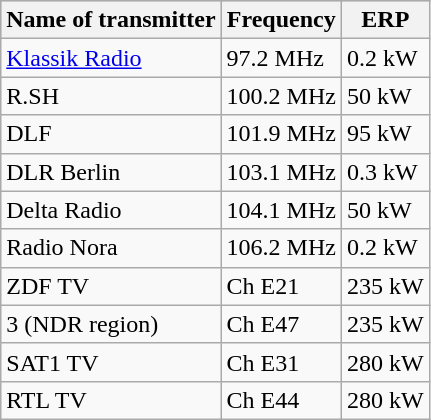<table class="wikitable">
<tr style="background:#ccc;">
<th>Name of transmitter</th>
<th>Frequency</th>
<th>ERP</th>
</tr>
<tr>
<td><a href='#'>Klassik Radio</a></td>
<td>97.2 MHz</td>
<td>0.2 kW</td>
</tr>
<tr>
<td>R.SH</td>
<td>100.2 MHz</td>
<td>50 kW</td>
</tr>
<tr>
<td>DLF</td>
<td>101.9 MHz</td>
<td>95 kW</td>
</tr>
<tr>
<td>DLR Berlin</td>
<td>103.1 MHz</td>
<td>0.3 kW</td>
</tr>
<tr>
<td>Delta Radio</td>
<td>104.1 MHz</td>
<td>50 kW</td>
</tr>
<tr>
<td>Radio Nora</td>
<td>106.2 MHz</td>
<td>0.2 kW</td>
</tr>
<tr>
<td>ZDF TV</td>
<td>Ch E21</td>
<td>235 kW</td>
</tr>
<tr>
<td>3 (NDR region)</td>
<td>Ch E47</td>
<td>235 kW</td>
</tr>
<tr>
<td>SAT1 TV</td>
<td>Ch E31</td>
<td>280 kW</td>
</tr>
<tr>
<td>RTL TV</td>
<td>Ch E44</td>
<td>280 kW</td>
</tr>
</table>
